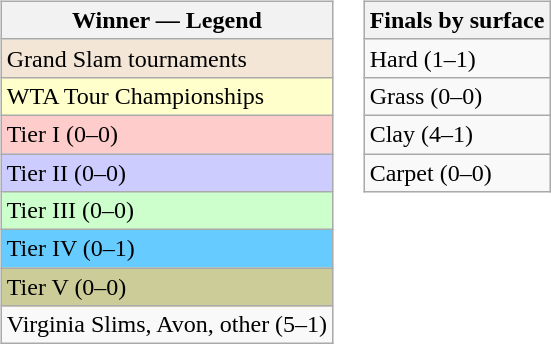<table>
<tr valign=top>
<td><br><table class="wikitable sortable mw-collapsible mw-collapsed">
<tr>
<th>Winner — Legend</th>
</tr>
<tr>
<td style="background:#f3e6d7;">Grand Slam tournaments</td>
</tr>
<tr>
<td style="background:#ffc;">WTA Tour Championships</td>
</tr>
<tr>
<td bgcolor=#FFCCCC>Tier I (0–0)</td>
</tr>
<tr>
<td bgcolor=#CCCCFF>Tier II (0–0)</td>
</tr>
<tr>
<td bgcolor=#CCFFCC>Tier III (0–0)</td>
</tr>
<tr>
<td bgcolor=#66CCFF>Tier IV (0–1)</td>
</tr>
<tr>
<td bgcolor=#CCCC99>Tier V (0–0)</td>
</tr>
<tr>
<td>Virginia Slims, Avon, other (5–1)</td>
</tr>
</table>
</td>
<td><br><table class="wikitable sortable mw-collapsible mw-collapsed">
<tr style="background:#f7f7f7;">
<th>Finals by surface</th>
</tr>
<tr>
<td>Hard (1–1)</td>
</tr>
<tr>
<td>Grass (0–0)</td>
</tr>
<tr>
<td>Clay (4–1)</td>
</tr>
<tr>
<td>Carpet (0–0)</td>
</tr>
</table>
</td>
</tr>
</table>
